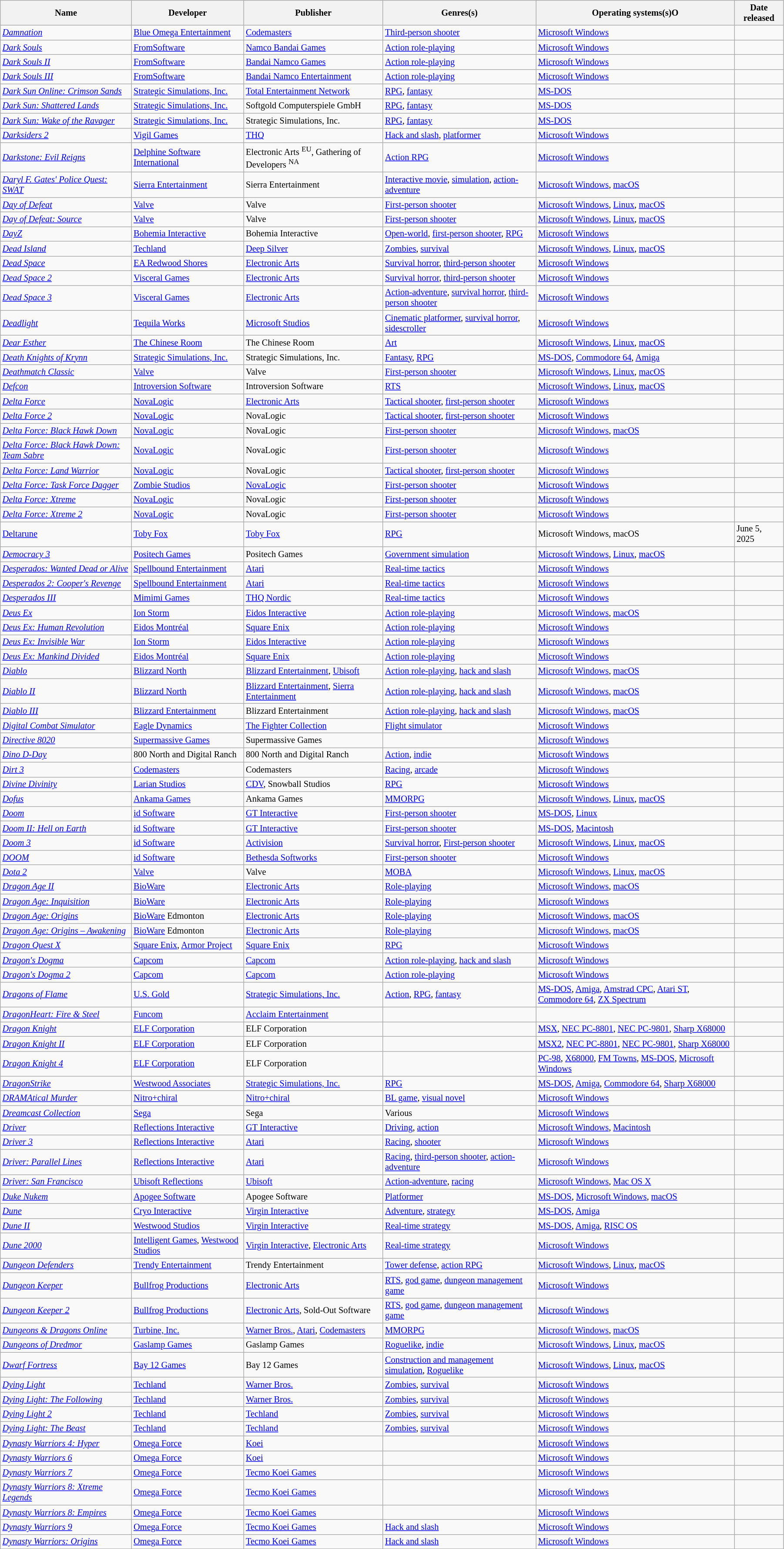<table class="wikitable sortable" style="font-size:85%; width:95%">
<tr>
<th>Name</th>
<th>Developer</th>
<th>Publisher</th>
<th>Genres(s)</th>
<th>Operating systems(s)O</th>
<th>Date released</th>
</tr>
<tr>
<td><em><a href='#'>Damnation</a></em></td>
<td><a href='#'>Blue Omega Entertainment</a></td>
<td><a href='#'>Codemasters</a></td>
<td><a href='#'>Third-person shooter</a></td>
<td><a href='#'>Microsoft Windows</a></td>
<td></td>
</tr>
<tr>
<td><em><a href='#'>Dark Souls</a></em></td>
<td><a href='#'>FromSoftware</a></td>
<td><a href='#'>Namco Bandai Games</a></td>
<td><a href='#'>Action role-playing</a></td>
<td><a href='#'>Microsoft Windows</a></td>
<td></td>
</tr>
<tr>
<td><em><a href='#'>Dark Souls II</a></em></td>
<td><a href='#'>FromSoftware</a></td>
<td><a href='#'>Bandai Namco Games</a></td>
<td><a href='#'>Action role-playing</a></td>
<td><a href='#'>Microsoft Windows</a></td>
<td></td>
</tr>
<tr>
<td><em><a href='#'>Dark Souls III</a></em></td>
<td><a href='#'>FromSoftware</a></td>
<td><a href='#'>Bandai Namco Entertainment</a></td>
<td><a href='#'>Action role-playing</a></td>
<td><a href='#'>Microsoft Windows</a></td>
<td></td>
</tr>
<tr>
<td><em><a href='#'>Dark Sun Online: Crimson Sands</a></em></td>
<td><a href='#'>Strategic Simulations, Inc.</a></td>
<td><a href='#'>Total Entertainment Network</a></td>
<td><a href='#'>RPG</a>, <a href='#'>fantasy</a></td>
<td><a href='#'>MS-DOS</a></td>
<td></td>
</tr>
<tr>
<td><em><a href='#'>Dark Sun: Shattered Lands</a></em></td>
<td><a href='#'>Strategic Simulations, Inc.</a></td>
<td>Softgold Computerspiele GmbH</td>
<td><a href='#'>RPG</a>, <a href='#'>fantasy</a></td>
<td><a href='#'>MS-DOS</a></td>
<td></td>
</tr>
<tr>
<td><em><a href='#'>Dark Sun: Wake of the Ravager</a></em></td>
<td><a href='#'>Strategic Simulations, Inc.</a></td>
<td>Strategic Simulations, Inc.</td>
<td><a href='#'>RPG</a>, <a href='#'>fantasy</a></td>
<td><a href='#'>MS-DOS</a></td>
<td></td>
</tr>
<tr>
<td><em><a href='#'>Darksiders 2</a></em></td>
<td><a href='#'>Vigil Games</a></td>
<td><a href='#'>THQ</a></td>
<td><a href='#'>Hack and slash</a>, <a href='#'>platformer</a></td>
<td><a href='#'>Microsoft Windows</a></td>
<td></td>
</tr>
<tr>
<td><em><a href='#'>Darkstone: Evil Reigns</a></em></td>
<td><a href='#'>Delphine Software International</a></td>
<td>Electronic Arts <sup>EU</sup>, Gathering of Developers <sup>NA</sup></td>
<td><a href='#'>Action RPG</a></td>
<td><a href='#'>Microsoft Windows</a></td>
<td></td>
</tr>
<tr>
<td><em><a href='#'>Daryl F. Gates' Police Quest: SWAT</a></em></td>
<td><a href='#'>Sierra Entertainment</a></td>
<td>Sierra Entertainment</td>
<td><a href='#'>Interactive movie</a>, <a href='#'>simulation</a>, <a href='#'>action-adventure</a></td>
<td><a href='#'>Microsoft Windows</a>, <a href='#'>macOS</a></td>
<td></td>
</tr>
<tr>
<td><em><a href='#'>Day of Defeat</a></em></td>
<td><a href='#'>Valve</a></td>
<td>Valve</td>
<td><a href='#'>First-person shooter</a></td>
<td><a href='#'>Microsoft Windows</a>, <a href='#'>Linux</a>, <a href='#'>macOS</a></td>
<td></td>
</tr>
<tr>
<td><em><a href='#'>Day of Defeat: Source</a></em></td>
<td><a href='#'>Valve</a></td>
<td>Valve</td>
<td><a href='#'>First-person shooter</a></td>
<td><a href='#'>Microsoft Windows</a>, <a href='#'>Linux</a>, <a href='#'>macOS</a></td>
<td></td>
</tr>
<tr>
<td><em><a href='#'>DayZ</a></em></td>
<td><a href='#'>Bohemia Interactive</a></td>
<td>Bohemia Interactive</td>
<td><a href='#'>Open-world</a>, <a href='#'>first-person shooter</a>, <a href='#'>RPG</a></td>
<td><a href='#'>Microsoft Windows</a></td>
<td></td>
</tr>
<tr>
<td><em><a href='#'>Dead Island</a></em></td>
<td><a href='#'>Techland</a></td>
<td><a href='#'>Deep Silver</a></td>
<td><a href='#'>Zombies</a>, <a href='#'>survival</a></td>
<td><a href='#'>Microsoft Windows</a>, <a href='#'>Linux</a>, <a href='#'>macOS</a></td>
<td></td>
</tr>
<tr>
<td><a href='#'><em>Dead Space</em></a></td>
<td><a href='#'>EA Redwood Shores</a></td>
<td><a href='#'>Electronic Arts</a></td>
<td><a href='#'>Survival horror</a>, <a href='#'>third-person shooter</a></td>
<td><a href='#'>Microsoft Windows</a></td>
<td></td>
</tr>
<tr>
<td><em><a href='#'>Dead Space 2</a></em></td>
<td><a href='#'>Visceral Games</a></td>
<td><a href='#'>Electronic Arts</a></td>
<td><a href='#'>Survival horror</a>, <a href='#'>third-person shooter</a></td>
<td><a href='#'>Microsoft Windows</a></td>
<td></td>
</tr>
<tr>
<td><em><a href='#'>Dead Space 3</a></em></td>
<td><a href='#'>Visceral Games</a></td>
<td><a href='#'>Electronic Arts</a></td>
<td><a href='#'>Action-adventure</a>, <a href='#'>survival horror</a>, <a href='#'>third-person shooter</a></td>
<td><a href='#'>Microsoft Windows</a></td>
<td></td>
</tr>
<tr>
<td><em><a href='#'>Deadlight</a></em></td>
<td><a href='#'>Tequila Works</a></td>
<td><a href='#'>Microsoft Studios</a></td>
<td><a href='#'>Cinematic platformer</a>, <a href='#'>survival horror</a>, <a href='#'>sidescroller</a></td>
<td><a href='#'>Microsoft Windows</a></td>
<td></td>
</tr>
<tr>
<td><em><a href='#'>Dear Esther</a></em></td>
<td><a href='#'>The Chinese Room</a></td>
<td>The Chinese Room</td>
<td><a href='#'>Art</a></td>
<td><a href='#'>Microsoft Windows</a>, <a href='#'>Linux</a>, <a href='#'>macOS</a></td>
<td></td>
</tr>
<tr>
<td><em><a href='#'>Death Knights of Krynn</a></em></td>
<td><a href='#'>Strategic Simulations, Inc.</a></td>
<td>Strategic Simulations, Inc.</td>
<td><a href='#'>Fantasy</a>, <a href='#'>RPG</a></td>
<td><a href='#'>MS-DOS</a>, <a href='#'>Commodore 64</a>, <a href='#'>Amiga</a></td>
<td></td>
</tr>
<tr>
<td><em><a href='#'>Deathmatch Classic</a></em></td>
<td><a href='#'>Valve</a></td>
<td>Valve</td>
<td><a href='#'>First-person shooter</a></td>
<td><a href='#'>Microsoft Windows</a>, <a href='#'>Linux</a>, <a href='#'>macOS</a></td>
<td></td>
</tr>
<tr>
<td><em><a href='#'>Defcon</a></em></td>
<td><a href='#'>Introversion Software</a></td>
<td>Introversion Software</td>
<td><a href='#'>RTS</a></td>
<td><a href='#'>Microsoft Windows</a>, <a href='#'>Linux</a>, <a href='#'>macOS</a></td>
<td></td>
</tr>
<tr>
<td><em><a href='#'>Delta Force</a></em></td>
<td><a href='#'>NovaLogic</a></td>
<td><a href='#'>Electronic Arts</a></td>
<td><a href='#'>Tactical shooter</a>, <a href='#'>first-person shooter</a></td>
<td><a href='#'>Microsoft Windows</a></td>
<td></td>
</tr>
<tr>
<td><em><a href='#'>Delta Force 2</a></em></td>
<td><a href='#'>NovaLogic</a></td>
<td>NovaLogic</td>
<td><a href='#'>Tactical shooter</a>, <a href='#'>first-person shooter</a></td>
<td><a href='#'>Microsoft Windows</a></td>
<td></td>
</tr>
<tr>
<td><em><a href='#'>Delta Force: Black Hawk Down</a></em></td>
<td><a href='#'>NovaLogic</a></td>
<td>NovaLogic</td>
<td><a href='#'>First-person shooter</a></td>
<td><a href='#'>Microsoft Windows</a>, <a href='#'>macOS</a></td>
<td></td>
</tr>
<tr>
<td><em><a href='#'>Delta Force: Black Hawk Down: Team Sabre</a></em></td>
<td><a href='#'>NovaLogic</a></td>
<td>NovaLogic</td>
<td><a href='#'>First-person shooter</a></td>
<td><a href='#'>Microsoft Windows</a></td>
<td></td>
</tr>
<tr>
<td><em><a href='#'>Delta Force: Land Warrior</a></em></td>
<td><a href='#'>NovaLogic</a></td>
<td>NovaLogic</td>
<td><a href='#'>Tactical shooter</a>, <a href='#'>first-person shooter</a></td>
<td><a href='#'>Microsoft Windows</a></td>
<td></td>
</tr>
<tr>
<td><em><a href='#'>Delta Force: Task Force Dagger</a></em></td>
<td><a href='#'>Zombie Studios</a></td>
<td><a href='#'>NovaLogic</a></td>
<td><a href='#'>First-person shooter</a></td>
<td><a href='#'>Microsoft Windows</a></td>
<td></td>
</tr>
<tr>
<td><em><a href='#'>Delta Force: Xtreme</a></em></td>
<td><a href='#'>NovaLogic</a></td>
<td>NovaLogic</td>
<td><a href='#'>First-person shooter</a></td>
<td><a href='#'>Microsoft Windows</a></td>
<td></td>
</tr>
<tr>
<td><em><a href='#'>Delta Force: Xtreme 2</a></em></td>
<td><a href='#'>NovaLogic</a></td>
<td>NovaLogic</td>
<td><a href='#'>First-person shooter</a></td>
<td><a href='#'>Microsoft Windows</a></td>
<td></td>
</tr>
<tr>
<td><a href='#'>Deltarune</a></td>
<td><a href='#'>Toby Fox</a></td>
<td><a href='#'>Toby Fox</a></td>
<td><a href='#'>RPG</a></td>
<td>Microsoft Windows, macOS</td>
<td>June 5, 2025</td>
</tr>
<tr>
<td><em><a href='#'>Democracy 3</a></em></td>
<td><a href='#'>Positech Games</a></td>
<td>Positech Games</td>
<td><a href='#'>Government simulation</a></td>
<td><a href='#'>Microsoft Windows</a>, <a href='#'>Linux</a>, <a href='#'>macOS</a></td>
<td></td>
</tr>
<tr>
<td><em><a href='#'>Desperados: Wanted Dead or Alive</a></em></td>
<td><a href='#'>Spellbound Entertainment</a></td>
<td><a href='#'>Atari</a></td>
<td><a href='#'>Real-time tactics</a></td>
<td><a href='#'>Microsoft Windows</a></td>
<td></td>
</tr>
<tr>
<td><em><a href='#'>Desperados 2: Cooper's Revenge</a></em></td>
<td><a href='#'>Spellbound Entertainment</a></td>
<td><a href='#'>Atari</a></td>
<td><a href='#'>Real-time tactics</a></td>
<td><a href='#'>Microsoft Windows</a></td>
<td></td>
</tr>
<tr>
<td><em><a href='#'>Desperados III</a></em></td>
<td><a href='#'>Mimimi Games</a></td>
<td><a href='#'>THQ Nordic</a></td>
<td><a href='#'>Real-time tactics</a></td>
<td><a href='#'>Microsoft Windows</a></td>
<td></td>
</tr>
<tr>
<td><em><a href='#'>Deus Ex</a></em></td>
<td><a href='#'>Ion Storm</a></td>
<td><a href='#'>Eidos Interactive</a></td>
<td><a href='#'>Action role-playing</a></td>
<td><a href='#'>Microsoft Windows</a>, <a href='#'>macOS</a></td>
<td></td>
</tr>
<tr>
<td><em><a href='#'>Deus Ex: Human Revolution</a></em></td>
<td><a href='#'>Eidos Montréal</a></td>
<td><a href='#'>Square Enix</a></td>
<td><a href='#'>Action role-playing</a></td>
<td><a href='#'>Microsoft Windows</a></td>
<td></td>
</tr>
<tr>
<td><em><a href='#'>Deus Ex: Invisible War</a></em></td>
<td><a href='#'>Ion Storm</a></td>
<td><a href='#'>Eidos Interactive</a></td>
<td><a href='#'>Action role-playing</a></td>
<td><a href='#'>Microsoft Windows</a></td>
<td></td>
</tr>
<tr>
<td><em><a href='#'>Deus Ex: Mankind Divided</a></em></td>
<td><a href='#'>Eidos Montréal</a></td>
<td><a href='#'>Square Enix</a></td>
<td><a href='#'>Action role-playing</a></td>
<td><a href='#'>Microsoft Windows</a></td>
<td></td>
</tr>
<tr>
<td><em><a href='#'>Diablo</a></em></td>
<td><a href='#'>Blizzard North</a></td>
<td><a href='#'>Blizzard Entertainment</a>, <a href='#'>Ubisoft</a></td>
<td><a href='#'>Action role-playing</a>, <a href='#'>hack and slash</a></td>
<td><a href='#'>Microsoft Windows</a>, <a href='#'>macOS</a></td>
<td></td>
</tr>
<tr>
<td><em><a href='#'>Diablo II</a></em></td>
<td><a href='#'>Blizzard North</a></td>
<td><a href='#'>Blizzard Entertainment</a>, <a href='#'>Sierra Entertainment</a></td>
<td><a href='#'>Action role-playing</a>, <a href='#'>hack and slash</a></td>
<td><a href='#'>Microsoft Windows</a>, <a href='#'>macOS</a></td>
<td></td>
</tr>
<tr>
<td><em><a href='#'>Diablo III</a></em></td>
<td><a href='#'>Blizzard Entertainment</a></td>
<td>Blizzard Entertainment</td>
<td><a href='#'>Action role-playing</a>, <a href='#'>hack and slash</a></td>
<td><a href='#'>Microsoft Windows</a>, <a href='#'>macOS</a></td>
<td></td>
</tr>
<tr>
<td><em><a href='#'>Digital Combat Simulator</a></em></td>
<td><a href='#'>Eagle Dynamics</a></td>
<td><a href='#'>The Fighter Collection</a></td>
<td><a href='#'>Flight simulator</a></td>
<td><a href='#'>Microsoft Windows</a></td>
<td></td>
</tr>
<tr>
<td><em><a href='#'>Directive 8020</a></em></td>
<td><a href='#'>Supermassive Games</a></td>
<td>Supermassive Games</td>
<td></td>
<td><a href='#'>Microsoft Windows</a></td>
<td></td>
</tr>
<tr>
<td><em><a href='#'>Dino D-Day</a></em></td>
<td>800 North and Digital Ranch</td>
<td>800 North and Digital Ranch</td>
<td><a href='#'>Action</a>, <a href='#'>indie</a></td>
<td><a href='#'>Microsoft Windows</a></td>
<td></td>
</tr>
<tr>
<td><em><a href='#'>Dirt 3</a></em></td>
<td><a href='#'>Codemasters</a></td>
<td>Codemasters</td>
<td><a href='#'>Racing</a>, <a href='#'>arcade</a></td>
<td><a href='#'>Microsoft Windows</a></td>
<td></td>
</tr>
<tr>
<td><em><a href='#'>Divine Divinity</a></em></td>
<td><a href='#'>Larian Studios</a></td>
<td><a href='#'>CDV</a>, Snowball Studios</td>
<td><a href='#'>RPG</a></td>
<td><a href='#'>Microsoft Windows</a></td>
<td></td>
</tr>
<tr>
<td><em><a href='#'>Dofus</a></em></td>
<td><a href='#'>Ankama Games</a></td>
<td>Ankama Games</td>
<td><a href='#'>MMORPG</a></td>
<td><a href='#'>Microsoft Windows</a>, <a href='#'>Linux</a>, <a href='#'>macOS</a></td>
<td></td>
</tr>
<tr>
<td><em><a href='#'>Doom</a></em></td>
<td><a href='#'>id Software</a></td>
<td><a href='#'>GT Interactive</a></td>
<td><a href='#'>First-person shooter</a></td>
<td><a href='#'>MS-DOS</a>, <a href='#'>Linux</a></td>
<td></td>
</tr>
<tr>
<td><em><a href='#'>Doom II: Hell on Earth</a></em></td>
<td><a href='#'>id Software</a></td>
<td><a href='#'>GT Interactive</a></td>
<td><a href='#'>First-person shooter</a></td>
<td><a href='#'>MS-DOS</a>, <a href='#'>Macintosh</a></td>
<td></td>
</tr>
<tr>
<td><em><a href='#'>Doom 3</a></em></td>
<td><a href='#'>id Software</a></td>
<td><a href='#'>Activision</a></td>
<td><a href='#'>Survival horror</a>, <a href='#'>First-person shooter</a></td>
<td><a href='#'>Microsoft Windows</a>, <a href='#'>Linux</a>, <a href='#'>macOS</a></td>
<td></td>
</tr>
<tr>
<td><a href='#'><em>DOOM</em></a></td>
<td><a href='#'>id Software</a></td>
<td><a href='#'>Bethesda Softworks</a></td>
<td><a href='#'>First-person shooter</a></td>
<td><a href='#'>Microsoft Windows</a></td>
<td></td>
</tr>
<tr>
<td><em><a href='#'>Dota 2</a></em></td>
<td><a href='#'>Valve</a></td>
<td>Valve</td>
<td><a href='#'>MOBA</a></td>
<td><a href='#'>Microsoft Windows</a>, <a href='#'>Linux</a>, <a href='#'>macOS</a></td>
<td></td>
</tr>
<tr>
<td><em><a href='#'>Dragon Age II</a></em></td>
<td><a href='#'>BioWare</a></td>
<td><a href='#'>Electronic Arts</a></td>
<td><a href='#'>Role-playing</a></td>
<td><a href='#'>Microsoft Windows</a>, <a href='#'>macOS</a></td>
<td></td>
</tr>
<tr>
<td><em><a href='#'>Dragon Age: Inquisition</a></em></td>
<td><a href='#'>BioWare</a></td>
<td><a href='#'>Electronic Arts</a></td>
<td><a href='#'>Role-playing</a></td>
<td><a href='#'>Microsoft Windows</a></td>
<td></td>
</tr>
<tr>
<td><em><a href='#'>Dragon Age: Origins</a></em></td>
<td><a href='#'>BioWare</a> Edmonton</td>
<td><a href='#'>Electronic Arts</a></td>
<td><a href='#'>Role-playing</a></td>
<td><a href='#'>Microsoft Windows</a>, <a href='#'>macOS</a></td>
<td></td>
</tr>
<tr>
<td><em><a href='#'>Dragon Age: Origins – Awakening</a></em></td>
<td><a href='#'>BioWare</a> Edmonton</td>
<td><a href='#'>Electronic Arts</a></td>
<td><a href='#'>Role-playing</a></td>
<td><a href='#'>Microsoft Windows</a>, <a href='#'>macOS</a></td>
<td></td>
</tr>
<tr>
<td><em><a href='#'>Dragon Quest X</a></em></td>
<td><a href='#'>Square Enix</a>, <a href='#'>Armor Project</a></td>
<td><a href='#'>Square Enix</a></td>
<td><a href='#'>RPG</a></td>
<td><a href='#'>Microsoft Windows</a></td>
<td></td>
</tr>
<tr>
<td><em><a href='#'>Dragon's Dogma</a></em></td>
<td><a href='#'>Capcom</a></td>
<td><a href='#'>Capcom</a></td>
<td><a href='#'>Action role-playing</a>, <a href='#'>hack and slash</a></td>
<td><a href='#'>Microsoft Windows</a></td>
<td></td>
</tr>
<tr>
<td><em><a href='#'>Dragon's Dogma 2</a></em></td>
<td><a href='#'>Capcom</a></td>
<td><a href='#'>Capcom</a></td>
<td><a href='#'>Action role-playing</a></td>
<td><a href='#'>Microsoft Windows</a></td>
<td></td>
</tr>
<tr>
<td><em><a href='#'>Dragons of Flame</a></em></td>
<td><a href='#'>U.S. Gold</a></td>
<td><a href='#'>Strategic Simulations, Inc.</a></td>
<td><a href='#'>Action</a>, <a href='#'>RPG</a>, <a href='#'>fantasy</a></td>
<td><a href='#'>MS-DOS</a>, <a href='#'>Amiga</a>, <a href='#'>Amstrad CPC</a>, <a href='#'>Atari ST</a>, <a href='#'>Commodore 64</a>, <a href='#'>ZX Spectrum</a></td>
<td></td>
</tr>
<tr>
<td><em><a href='#'>DragonHeart: Fire & Steel</a></em></td>
<td><a href='#'>Funcom</a></td>
<td><a href='#'>Acclaim Entertainment</a></td>
<td></td>
<td></td>
</tr>
<tr>
<td><em><a href='#'>Dragon Knight</a></em></td>
<td><a href='#'>ELF Corporation</a></td>
<td>ELF Corporation</td>
<td></td>
<td><a href='#'>MSX</a>, <a href='#'>NEC PC-8801</a>, <a href='#'>NEC PC-9801</a>, <a href='#'>Sharp X68000</a></td>
<td></td>
</tr>
<tr>
<td><em><a href='#'>Dragon Knight II</a></em></td>
<td><a href='#'>ELF Corporation</a></td>
<td>ELF Corporation</td>
<td></td>
<td><a href='#'>MSX2</a>, <a href='#'>NEC PC-8801</a>, <a href='#'>NEC PC-9801</a>, <a href='#'>Sharp X68000</a></td>
<td></td>
</tr>
<tr>
<td><em><a href='#'>Dragon Knight 4</a></em></td>
<td><a href='#'>ELF Corporation</a></td>
<td>ELF Corporation</td>
<td></td>
<td><a href='#'>PC-98</a>, <a href='#'>X68000</a>, <a href='#'>FM Towns</a>, <a href='#'>MS-DOS</a>, <a href='#'>Microsoft Windows</a></td>
<td></td>
</tr>
<tr>
<td><em><a href='#'>DragonStrike</a></em></td>
<td><a href='#'>Westwood Associates</a></td>
<td><a href='#'>Strategic Simulations, Inc.</a></td>
<td><a href='#'>RPG</a></td>
<td><a href='#'>MS-DOS</a>, <a href='#'>Amiga</a>, <a href='#'>Commodore 64</a>, <a href='#'>Sharp X68000</a></td>
<td></td>
</tr>
<tr>
<td><em><a href='#'>DRAMAtical Murder</a></em></td>
<td><a href='#'>Nitro+chiral</a></td>
<td><a href='#'>Nitro+chiral</a></td>
<td><a href='#'>BL game</a>, <a href='#'>visual novel</a></td>
<td><a href='#'>Microsoft Windows</a></td>
<td></td>
</tr>
<tr>
<td><em><a href='#'>Dreamcast Collection</a></em></td>
<td><a href='#'>Sega</a></td>
<td>Sega</td>
<td>Various</td>
<td><a href='#'>Microsoft Windows</a></td>
<td></td>
</tr>
<tr>
<td><em><a href='#'>Driver</a></em></td>
<td><a href='#'>Reflections Interactive</a></td>
<td><a href='#'>GT Interactive</a></td>
<td><a href='#'>Driving</a>, <a href='#'>action</a></td>
<td><a href='#'>Microsoft Windows</a>, <a href='#'>Macintosh</a></td>
<td></td>
</tr>
<tr>
<td><em><a href='#'>Driver 3</a></em></td>
<td><a href='#'>Reflections Interactive</a></td>
<td><a href='#'>Atari</a></td>
<td><a href='#'>Racing</a>, <a href='#'>shooter</a></td>
<td><a href='#'>Microsoft Windows</a></td>
<td></td>
</tr>
<tr>
<td><em><a href='#'>Driver: Parallel Lines</a></em></td>
<td><a href='#'>Reflections Interactive</a></td>
<td><a href='#'>Atari</a></td>
<td><a href='#'>Racing</a>, <a href='#'>third-person shooter</a>, <a href='#'>action-adventure</a></td>
<td><a href='#'>Microsoft Windows</a></td>
<td></td>
</tr>
<tr>
<td><em><a href='#'>Driver: San Francisco</a></em></td>
<td><a href='#'>Ubisoft Reflections</a></td>
<td><a href='#'>Ubisoft</a></td>
<td><a href='#'>Action-adventure</a>, <a href='#'>racing</a></td>
<td><a href='#'>Microsoft Windows</a>, <a href='#'>Mac OS X</a></td>
<td></td>
</tr>
<tr>
<td><em><a href='#'>Duke Nukem</a></em></td>
<td><a href='#'>Apogee Software</a></td>
<td>Apogee Software</td>
<td><a href='#'>Platformer</a></td>
<td><a href='#'>MS-DOS</a>, <a href='#'>Microsoft Windows</a>, <a href='#'>macOS</a></td>
<td></td>
</tr>
<tr>
<td><em><a href='#'>Dune</a></em></td>
<td><a href='#'>Cryo Interactive</a></td>
<td><a href='#'>Virgin Interactive</a></td>
<td><a href='#'>Adventure</a>, <a href='#'>strategy</a></td>
<td><a href='#'>MS-DOS</a>, <a href='#'>Amiga</a></td>
<td></td>
</tr>
<tr>
<td><em><a href='#'>Dune II</a></em></td>
<td><a href='#'>Westwood Studios</a></td>
<td><a href='#'>Virgin Interactive</a></td>
<td><a href='#'>Real-time strategy</a></td>
<td><a href='#'>MS-DOS</a>, <a href='#'>Amiga</a>, <a href='#'>RISC OS</a></td>
<td></td>
</tr>
<tr>
<td><em><a href='#'>Dune 2000</a></em></td>
<td><a href='#'>Intelligent Games</a>, <a href='#'>Westwood Studios</a></td>
<td><a href='#'>Virgin Interactive</a>, <a href='#'>Electronic Arts</a></td>
<td><a href='#'>Real-time strategy</a></td>
<td><a href='#'>Microsoft Windows</a></td>
<td></td>
</tr>
<tr>
<td><em><a href='#'>Dungeon Defenders</a></em></td>
<td><a href='#'>Trendy Entertainment</a></td>
<td>Trendy Entertainment</td>
<td><a href='#'>Tower defense</a>, <a href='#'>action RPG</a></td>
<td><a href='#'>Microsoft Windows</a>, <a href='#'>Linux</a>, <a href='#'>macOS</a></td>
<td></td>
</tr>
<tr>
<td><em><a href='#'>Dungeon Keeper</a></em></td>
<td><a href='#'>Bullfrog Productions</a></td>
<td><a href='#'>Electronic Arts</a></td>
<td><a href='#'>RTS</a>, <a href='#'>god game</a>, <a href='#'>dungeon management game</a></td>
<td><a href='#'>Microsoft Windows</a></td>
<td></td>
</tr>
<tr>
<td><em><a href='#'>Dungeon Keeper 2</a></em></td>
<td><a href='#'>Bullfrog Productions</a></td>
<td><a href='#'>Electronic Arts</a>, Sold-Out Software</td>
<td><a href='#'>RTS</a>, <a href='#'>god game</a>, <a href='#'>dungeon management game</a></td>
<td><a href='#'>Microsoft Windows</a></td>
<td></td>
</tr>
<tr>
<td><em><a href='#'>Dungeons & Dragons Online</a></em></td>
<td><a href='#'>Turbine, Inc.</a></td>
<td><a href='#'>Warner Bros.</a>, <a href='#'>Atari</a>, <a href='#'>Codemasters</a></td>
<td><a href='#'>MMORPG</a></td>
<td><a href='#'>Microsoft Windows</a>, <a href='#'>macOS</a></td>
<td></td>
</tr>
<tr>
<td><em><a href='#'>Dungeons of Dredmor</a></em></td>
<td><a href='#'>Gaslamp Games</a></td>
<td>Gaslamp Games</td>
<td><a href='#'>Roguelike</a>, <a href='#'>indie</a></td>
<td><a href='#'>Microsoft Windows</a>, <a href='#'>Linux</a>, <a href='#'>macOS</a></td>
<td></td>
</tr>
<tr>
<td><em><a href='#'>Dwarf Fortress</a></em></td>
<td><a href='#'>Bay 12 Games</a></td>
<td>Bay 12 Games</td>
<td><a href='#'>Construction and management simulation</a>, <a href='#'>Roguelike</a></td>
<td><a href='#'>Microsoft Windows</a>, <a href='#'>Linux</a>, <a href='#'>macOS</a></td>
<td></td>
</tr>
<tr>
<td><em><a href='#'>Dying Light</a></em></td>
<td><a href='#'>Techland</a></td>
<td><a href='#'>Warner Bros.</a></td>
<td><a href='#'>Zombies</a>, <a href='#'>survival</a></td>
<td><a href='#'>Microsoft Windows</a></td>
<td></td>
</tr>
<tr>
<td><em><a href='#'>Dying Light: The Following</a></em></td>
<td><a href='#'>Techland</a></td>
<td><a href='#'>Warner Bros.</a></td>
<td><a href='#'>Zombies</a>, <a href='#'>survival</a></td>
<td><a href='#'>Microsoft Windows</a></td>
<td></td>
</tr>
<tr>
<td><em><a href='#'>Dying Light 2</a></em></td>
<td><a href='#'>Techland</a></td>
<td><a href='#'>Techland</a></td>
<td><a href='#'>Zombies</a>, <a href='#'>survival</a></td>
<td><a href='#'>Microsoft Windows</a></td>
<td></td>
</tr>
<tr>
<td><em><a href='#'>Dying Light: The Beast</a></em></td>
<td><a href='#'>Techland</a></td>
<td><a href='#'>Techland</a></td>
<td><a href='#'>Zombies</a>, <a href='#'>survival</a></td>
<td><a href='#'>Microsoft Windows</a></td>
<td></td>
</tr>
<tr>
<td><em><a href='#'>Dynasty Warriors 4: Hyper</a></em></td>
<td><a href='#'>Omega Force</a></td>
<td><a href='#'>Koei</a></td>
<td></td>
<td><a href='#'>Microsoft Windows</a></td>
<td></td>
</tr>
<tr>
<td><em><a href='#'>Dynasty Warriors 6</a></em></td>
<td><a href='#'>Omega Force</a></td>
<td><a href='#'>Koei</a></td>
<td></td>
<td><a href='#'>Microsoft Windows</a></td>
<td></td>
</tr>
<tr>
<td><em><a href='#'>Dynasty Warriors 7</a></em></td>
<td><a href='#'>Omega Force</a></td>
<td><a href='#'>Tecmo Koei Games</a></td>
<td></td>
<td><a href='#'>Microsoft Windows</a></td>
<td></td>
</tr>
<tr>
<td><em><a href='#'>Dynasty Warriors 8: Xtreme Legends</a></em></td>
<td><a href='#'>Omega Force</a></td>
<td><a href='#'>Tecmo Koei Games</a></td>
<td></td>
<td><a href='#'>Microsoft Windows</a></td>
<td></td>
</tr>
<tr>
<td><em><a href='#'>Dynasty Warriors 8: Empires</a></em></td>
<td><a href='#'>Omega Force</a></td>
<td><a href='#'>Tecmo Koei Games</a></td>
<td></td>
<td><a href='#'>Microsoft Windows</a></td>
<td></td>
</tr>
<tr>
<td><em><a href='#'>Dynasty Warriors 9</a></em></td>
<td><a href='#'>Omega Force</a></td>
<td><a href='#'>Tecmo Koei Games</a></td>
<td><a href='#'>Hack and slash</a></td>
<td><a href='#'>Microsoft Windows</a></td>
<td></td>
</tr>
<tr>
<td><em><a href='#'>Dynasty Warriors: Origins</a></em></td>
<td><a href='#'>Omega Force</a></td>
<td><a href='#'>Tecmo Koei Games</a></td>
<td><a href='#'>Hack and slash</a></td>
<td><a href='#'>Microsoft Windows</a></td>
<td></td>
</tr>
<tr>
</tr>
</table>
